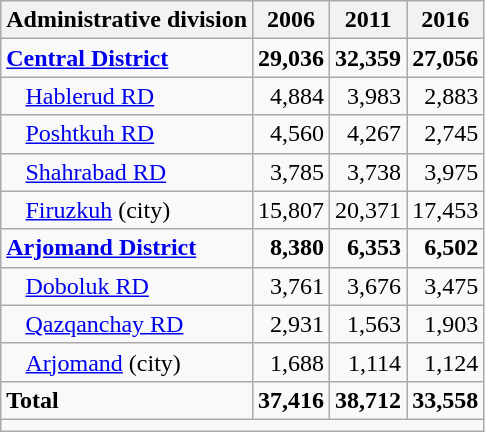<table class="wikitable">
<tr>
<th>Administrative division</th>
<th>2006</th>
<th>2011</th>
<th>2016</th>
</tr>
<tr>
<td><strong><a href='#'>Central District</a></strong></td>
<td style="text-align: right;"><strong>29,036</strong></td>
<td style="text-align: right;"><strong>32,359</strong></td>
<td style="text-align: right;"><strong>27,056</strong></td>
</tr>
<tr>
<td style="padding-left: 1em;"><a href='#'>Hablerud RD</a></td>
<td style="text-align: right;">4,884</td>
<td style="text-align: right;">3,983</td>
<td style="text-align: right;">2,883</td>
</tr>
<tr>
<td style="padding-left: 1em;"><a href='#'>Poshtkuh RD</a></td>
<td style="text-align: right;">4,560</td>
<td style="text-align: right;">4,267</td>
<td style="text-align: right;">2,745</td>
</tr>
<tr>
<td style="padding-left: 1em;"><a href='#'>Shahrabad RD</a></td>
<td style="text-align: right;">3,785</td>
<td style="text-align: right;">3,738</td>
<td style="text-align: right;">3,975</td>
</tr>
<tr>
<td style="padding-left: 1em;"><a href='#'>Firuzkuh</a> (city)</td>
<td style="text-align: right;">15,807</td>
<td style="text-align: right;">20,371</td>
<td style="text-align: right;">17,453</td>
</tr>
<tr>
<td><strong><a href='#'>Arjomand District</a></strong></td>
<td style="text-align: right;"><strong>8,380</strong></td>
<td style="text-align: right;"><strong>6,353</strong></td>
<td style="text-align: right;"><strong>6,502</strong></td>
</tr>
<tr>
<td style="padding-left: 1em;"><a href='#'>Doboluk RD</a></td>
<td style="text-align: right;">3,761</td>
<td style="text-align: right;">3,676</td>
<td style="text-align: right;">3,475</td>
</tr>
<tr>
<td style="padding-left: 1em;"><a href='#'>Qazqanchay RD</a></td>
<td style="text-align: right;">2,931</td>
<td style="text-align: right;">1,563</td>
<td style="text-align: right;">1,903</td>
</tr>
<tr>
<td style="padding-left: 1em;"><a href='#'>Arjomand</a> (city)</td>
<td style="text-align: right;">1,688</td>
<td style="text-align: right;">1,114</td>
<td style="text-align: right;">1,124</td>
</tr>
<tr>
<td><strong>Total</strong></td>
<td style="text-align: right;"><strong>37,416</strong></td>
<td style="text-align: right;"><strong>38,712</strong></td>
<td style="text-align: right;"><strong>33,558</strong></td>
</tr>
<tr>
<td colspan=4></td>
</tr>
</table>
